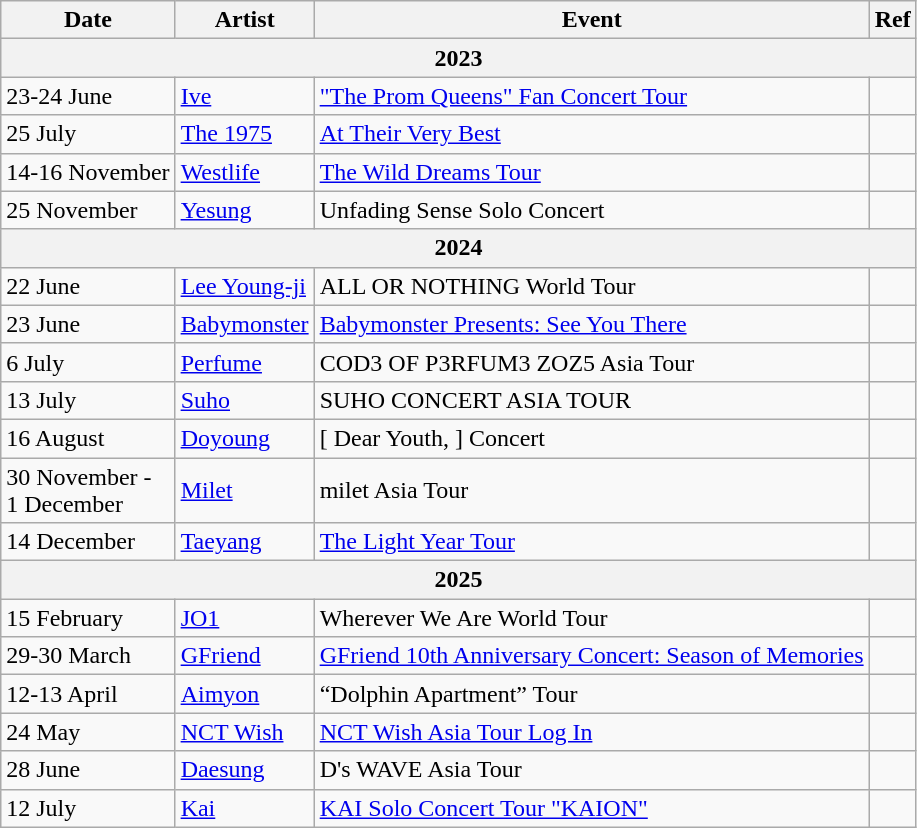<table class="wikitable">
<tr>
<th>Date</th>
<th><strong>Artist</strong></th>
<th><strong>Event</strong></th>
<th>Ref</th>
</tr>
<tr>
<th colspan="4">2023</th>
</tr>
<tr>
<td>23-24 June</td>
<td><a href='#'>Ive</a></td>
<td><a href='#'>"The Prom Queens" Fan Concert Tour</a></td>
<td></td>
</tr>
<tr>
<td>25 July</td>
<td><a href='#'>The 1975</a></td>
<td><a href='#'>At Their Very Best</a></td>
<td></td>
</tr>
<tr>
<td>14-16 November</td>
<td><a href='#'>Westlife</a></td>
<td><a href='#'>The Wild Dreams Tour</a></td>
<td></td>
</tr>
<tr>
<td>25 November</td>
<td><a href='#'>Yesung</a></td>
<td>Unfading Sense Solo Concert</td>
<td></td>
</tr>
<tr>
<th colspan="4">2024</th>
</tr>
<tr>
<td>22 June</td>
<td><a href='#'>Lee Young-ji</a></td>
<td>ALL OR NOTHING World Tour</td>
<td></td>
</tr>
<tr>
<td>23 June</td>
<td><a href='#'>Babymonster</a></td>
<td><a href='#'>Babymonster Presents: See You There</a></td>
<td></td>
</tr>
<tr>
<td>6 July</td>
<td><a href='#'>Perfume</a></td>
<td>COD3 OF P3RFUM3 ZOZ5 Asia Tour</td>
<td></td>
</tr>
<tr>
<td>13 July</td>
<td><a href='#'>Suho</a></td>
<td>SUHO CONCERT <SU:HOME> ASIA TOUR</td>
<td></td>
</tr>
<tr>
<td>16 August</td>
<td><a href='#'>Doyoung</a></td>
<td>[ Dear Youth, ] Concert</td>
<td></td>
</tr>
<tr>
<td>30 November -<br>1 December</td>
<td><a href='#'>Milet</a></td>
<td>milet Asia Tour</td>
<td></td>
</tr>
<tr>
<td>14 December</td>
<td><a href='#'>Taeyang</a></td>
<td><a href='#'>The Light Year Tour</a></td>
<td></td>
</tr>
<tr>
<th colspan="4">2025</th>
</tr>
<tr>
<td>15 February</td>
<td><a href='#'>JO1</a></td>
<td>Wherever We Are World Tour</td>
<td></td>
</tr>
<tr>
<td>29-30 March</td>
<td><a href='#'>GFriend</a></td>
<td><a href='#'>GFriend 10th Anniversary Concert: Season of Memories</a></td>
<td></td>
</tr>
<tr>
<td>12-13 April</td>
<td><a href='#'>Aimyon</a></td>
<td>“Dolphin Apartment” Tour</td>
<td></td>
</tr>
<tr>
<td>24 May</td>
<td><a href='#'>NCT Wish</a></td>
<td><a href='#'>NCT Wish Asia Tour Log In</a></td>
<td></td>
</tr>
<tr>
<td>28 June</td>
<td><a href='#'>Daesung</a></td>
<td>D's WAVE Asia Tour</td>
<td></td>
</tr>
<tr>
<td>12 July</td>
<td><a href='#'>Kai</a></td>
<td><a href='#'>KAI Solo Concert Tour "KAION"</a></td>
<td></td>
</tr>
</table>
